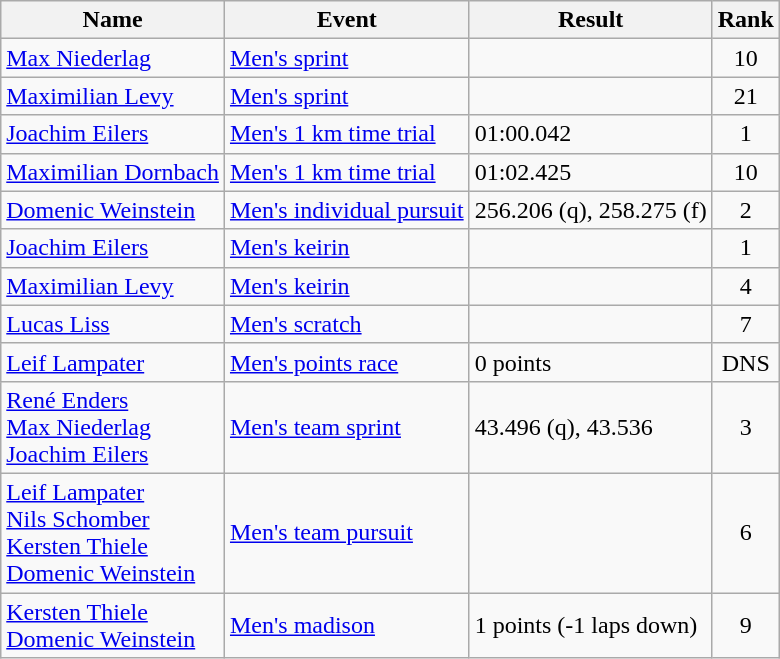<table class="wikitable sortable">
<tr>
<th>Name</th>
<th>Event</th>
<th>Result</th>
<th>Rank</th>
</tr>
<tr>
<td><a href='#'>Max Niederlag</a></td>
<td><a href='#'>Men's sprint</a></td>
<td></td>
<td align=center>10</td>
</tr>
<tr>
<td><a href='#'>Maximilian Levy</a></td>
<td><a href='#'>Men's sprint</a></td>
<td></td>
<td align=center>21</td>
</tr>
<tr>
<td><a href='#'>Joachim Eilers</a></td>
<td><a href='#'>Men's 1 km time trial</a></td>
<td>01:00.042</td>
<td align=center>1</td>
</tr>
<tr>
<td><a href='#'>Maximilian Dornbach</a></td>
<td><a href='#'>Men's 1 km time trial</a></td>
<td>01:02.425</td>
<td align=center>10</td>
</tr>
<tr>
<td><a href='#'>Domenic Weinstein</a></td>
<td><a href='#'>Men's individual pursuit</a></td>
<td>256.206 (q), 258.275 (f)</td>
<td align=center>2</td>
</tr>
<tr>
<td><a href='#'>Joachim Eilers</a></td>
<td><a href='#'>Men's keirin</a></td>
<td></td>
<td align=center>1</td>
</tr>
<tr>
<td><a href='#'>Maximilian Levy</a></td>
<td><a href='#'>Men's keirin</a></td>
<td></td>
<td align=center>4</td>
</tr>
<tr>
<td><a href='#'>Lucas Liss</a></td>
<td><a href='#'>Men's scratch</a></td>
<td></td>
<td align=center>7</td>
</tr>
<tr>
<td><a href='#'>Leif Lampater</a></td>
<td><a href='#'>Men's points race</a></td>
<td>0 points</td>
<td align=center>DNS</td>
</tr>
<tr>
<td><a href='#'>René Enders</a><br><a href='#'>Max Niederlag</a><br><a href='#'>Joachim Eilers</a></td>
<td><a href='#'>Men's team sprint</a></td>
<td>43.496 (q), 43.536</td>
<td align=center>3</td>
</tr>
<tr>
<td><a href='#'>Leif Lampater</a><br><a href='#'>Nils Schomber</a><br><a href='#'>Kersten Thiele</a><br><a href='#'>Domenic Weinstein</a></td>
<td><a href='#'>Men's team pursuit</a></td>
<td></td>
<td align=center>6</td>
</tr>
<tr>
<td><a href='#'>Kersten Thiele</a><br><a href='#'>Domenic Weinstein</a></td>
<td><a href='#'>Men's madison</a></td>
<td>1 points (-1 laps down)</td>
<td align=center>9</td>
</tr>
</table>
